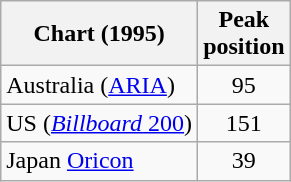<table class="wikitable sortable">
<tr>
<th align="left">Chart (1995)</th>
<th align="left">Peak<br>position</th>
</tr>
<tr>
<td align="left">Australia (<a href='#'>ARIA</a>)</td>
<td style="text-align:center;">95</td>
</tr>
<tr>
<td align="left">US (<a href='#'><em>Billboard</em> 200</a>)</td>
<td style="text-align:center;">151</td>
</tr>
<tr>
<td aling="left">Japan <a href='#'>Oricon</a></td>
<td style="text-align:center;">39</td>
</tr>
</table>
